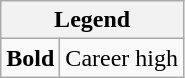<table class="wikitable mw-collapsible mw-collapsed">
<tr>
<th colspan="2">Legend</th>
</tr>
<tr>
<td><strong>Bold</strong></td>
<td>Career high</td>
</tr>
</table>
